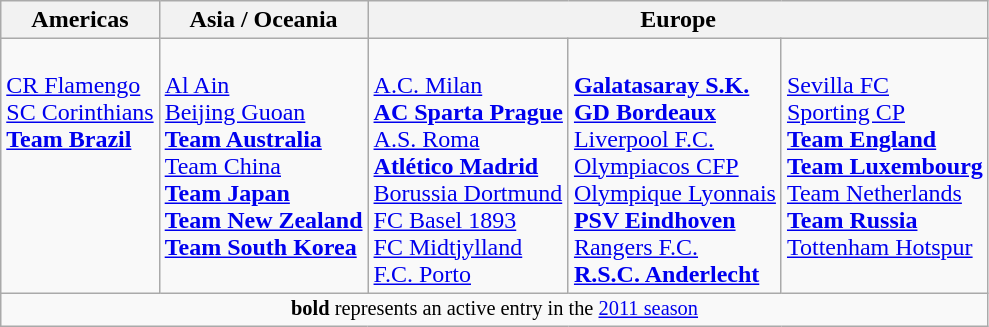<table class="wikitable">
<tr>
<th>Americas</th>
<th>Asia / Oceania</th>
<th colspan=3>Europe</th>
</tr>
<tr valign="top">
<td><br> <a href='#'>CR Flamengo</a><br>
 <a href='#'>SC Corinthians</a><br>
 <strong><a href='#'>Team Brazil</a></strong></td>
<td><br> <a href='#'>Al Ain</a><br>
 <a href='#'>Beijing Guoan</a><br>
 <strong><a href='#'>Team Australia</a></strong><br>
 <a href='#'>Team China</a><br>
 <strong><a href='#'>Team Japan</a></strong><br>
 <strong><a href='#'>Team New Zealand</a></strong><br>
 <strong><a href='#'>Team South Korea</a></strong></td>
<td><br> <a href='#'>A.C. Milan</a><br>
 <strong><a href='#'>AC Sparta Prague</a></strong><br>
 <a href='#'>A.S. Roma</a><br>
 <strong><a href='#'>Atlético Madrid</a></strong><br>
 <a href='#'>Borussia Dortmund</a><br>
 <a href='#'>FC Basel 1893</a><br>
 <a href='#'>FC Midtjylland</a><br>
 <a href='#'>F.C. Porto</a></td>
<td><br> <strong><a href='#'>Galatasaray S.K.</a></strong><br>
 <strong><a href='#'>GD Bordeaux</a></strong><br>
 <a href='#'>Liverpool F.C.</a><br>
 <a href='#'>Olympiacos CFP</a><br>
 <a href='#'>Olympique Lyonnais</a><br>
 <strong><a href='#'>PSV Eindhoven</a></strong><br>
 <a href='#'>Rangers F.C.</a><br>
 <strong><a href='#'>R.S.C. Anderlecht</a></strong></td>
<td><br> <a href='#'>Sevilla FC</a><br>
 <a href='#'>Sporting CP</a><br>
 <strong><a href='#'>Team England</a></strong><br>
 <strong><a href='#'>Team Luxembourg</a></strong><br>
 <a href='#'>Team Netherlands</a><br>
 <strong><a href='#'>Team Russia</a></strong><br>
 <a href='#'>Tottenham Hotspur</a></td>
</tr>
<tr>
<td colspan="5"  style="text-align:center; font-size:85%;"><strong>bold</strong> represents an active entry in the <a href='#'>2011 season</a></td>
</tr>
</table>
